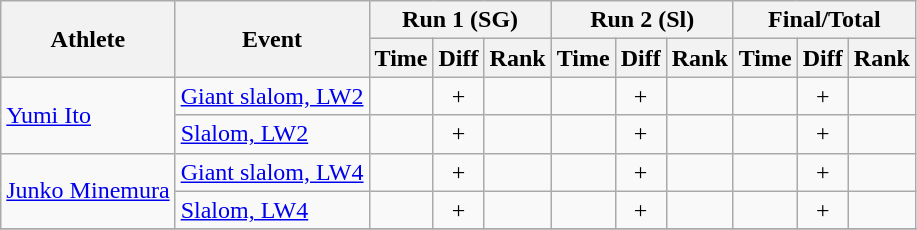<table class="wikitable" style="font-size:100%">
<tr>
<th rowspan="2">Athlete</th>
<th rowspan="2">Event</th>
<th colspan="3">Run 1 (SG)</th>
<th colspan="3">Run 2 (Sl)</th>
<th colspan="3">Final/Total</th>
</tr>
<tr>
<th>Time</th>
<th>Diff</th>
<th>Rank</th>
<th>Time</th>
<th>Diff</th>
<th>Rank</th>
<th>Time</th>
<th>Diff</th>
<th>Rank</th>
</tr>
<tr>
<td rowspan=2><a href='#'>Yumi Ito</a></td>
<td><a href='#'>Giant slalom, LW2</a></td>
<td align="center"></td>
<td align="center">+</td>
<td align="center"></td>
<td align="center"></td>
<td align="center">+</td>
<td align="center"></td>
<td align="center"></td>
<td align="center">+</td>
<td colspan="3" align="center"></td>
</tr>
<tr>
<td><a href='#'>Slalom, LW2</a></td>
<td align="center"></td>
<td align="center">+</td>
<td align="center"></td>
<td align="center"></td>
<td align="center">+</td>
<td align="center"></td>
<td align="center"></td>
<td align="center">+</td>
<td colspan="3" align="center"></td>
</tr>
<tr>
<td rowspan=2><a href='#'>Junko Minemura</a></td>
<td><a href='#'>Giant slalom, LW4</a></td>
<td align="center"></td>
<td align="center">+</td>
<td align="center"></td>
<td align="center"></td>
<td align="center">+</td>
<td align="center"></td>
<td align="center"></td>
<td align="center">+</td>
<td colspan="3" align="center"></td>
</tr>
<tr>
<td><a href='#'>Slalom, LW4</a></td>
<td align="center"></td>
<td align="center">+</td>
<td align="center"></td>
<td align="center"></td>
<td align="center">+</td>
<td align="center"></td>
<td align="center"></td>
<td align="center">+</td>
<td colspan="3" align="center"></td>
</tr>
<tr>
</tr>
</table>
